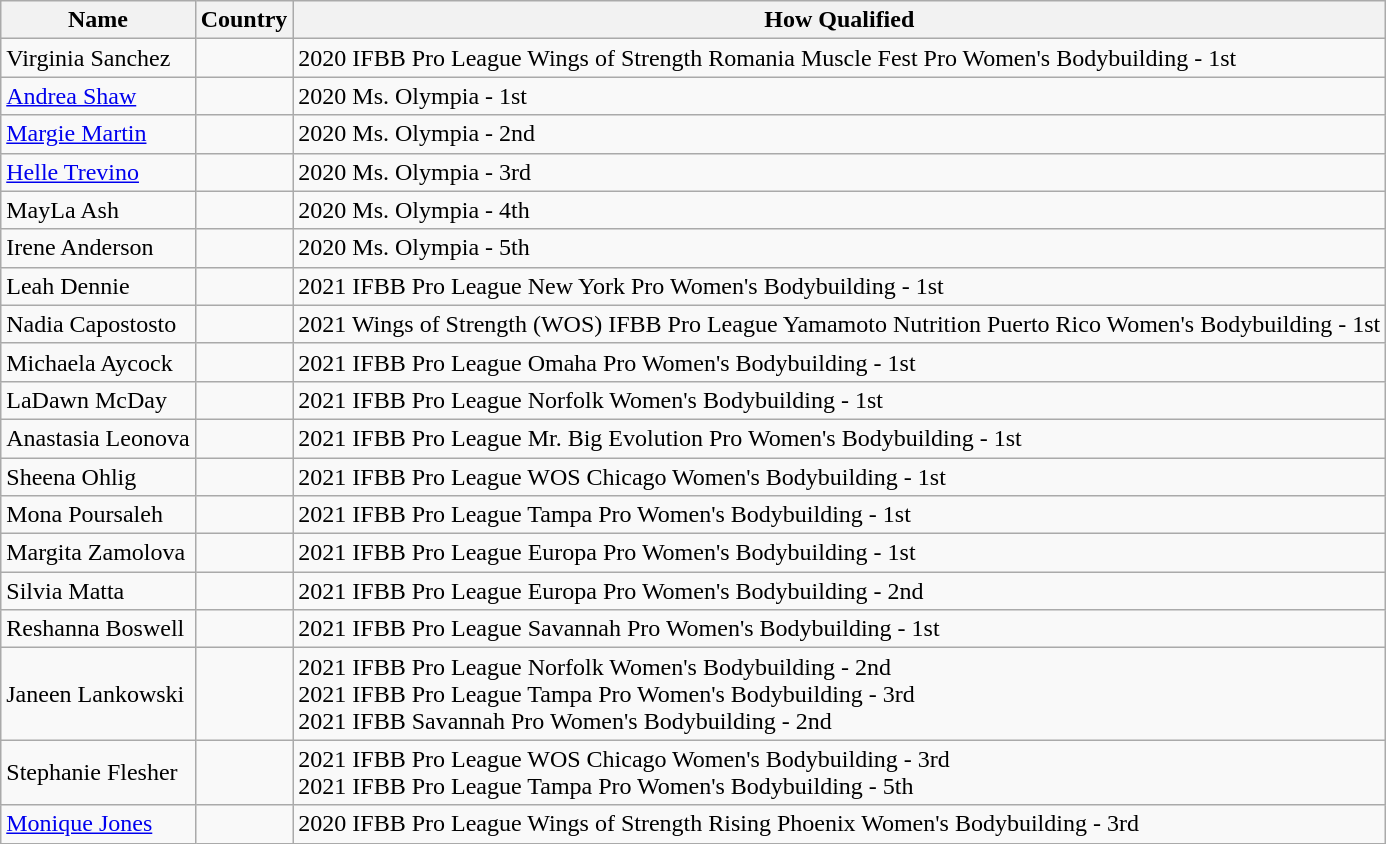<table class="wikitable">
<tr>
<th>Name</th>
<th>Country</th>
<th>How Qualified</th>
</tr>
<tr>
<td>Virginia Sanchez</td>
<td></td>
<td>2020 IFBB Pro League Wings of Strength Romania Muscle Fest Pro Women's Bodybuilding - 1st</td>
</tr>
<tr>
<td><a href='#'>Andrea Shaw</a></td>
<td></td>
<td>2020 Ms. Olympia - 1st</td>
</tr>
<tr>
<td><a href='#'>Margie Martin</a></td>
<td></td>
<td>2020 Ms. Olympia - 2nd</td>
</tr>
<tr>
<td><a href='#'>Helle Trevino</a></td>
<td></td>
<td>2020 Ms. Olympia - 3rd</td>
</tr>
<tr>
<td>MayLa Ash</td>
<td></td>
<td>2020 Ms. Olympia - 4th</td>
</tr>
<tr>
<td>Irene Anderson</td>
<td></td>
<td>2020 Ms. Olympia - 5th</td>
</tr>
<tr>
<td>Leah Dennie</td>
<td></td>
<td>2021 IFBB Pro League New York Pro Women's Bodybuilding - 1st</td>
</tr>
<tr>
<td>Nadia Capostosto</td>
<td></td>
<td>2021 Wings of Strength (WOS) IFBB Pro League Yamamoto Nutrition Puerto Rico Women's Bodybuilding - 1st</td>
</tr>
<tr>
<td>Michaela Aycock</td>
<td></td>
<td>2021 IFBB Pro League Omaha Pro Women's Bodybuilding - 1st</td>
</tr>
<tr>
<td>LaDawn McDay</td>
<td></td>
<td>2021 IFBB Pro League Norfolk Women's Bodybuilding - 1st</td>
</tr>
<tr>
<td>Anastasia Leonova</td>
<td></td>
<td>2021 IFBB Pro League Mr. Big Evolution Pro Women's Bodybuilding - 1st</td>
</tr>
<tr>
<td>Sheena Ohlig</td>
<td></td>
<td>2021 IFBB Pro League WOS Chicago Women's Bodybuilding - 1st</td>
</tr>
<tr>
<td>Mona Poursaleh</td>
<td></td>
<td>2021 IFBB Pro League Tampa Pro Women's Bodybuilding - 1st</td>
</tr>
<tr>
<td>Margita Zamolova</td>
<td></td>
<td>2021 IFBB Pro League Europa Pro Women's Bodybuilding - 1st</td>
</tr>
<tr>
<td>Silvia Matta</td>
<td></td>
<td>2021 IFBB Pro League Europa Pro Women's Bodybuilding - 2nd</td>
</tr>
<tr>
<td>Reshanna Boswell</td>
<td></td>
<td>2021 IFBB Pro League Savannah Pro Women's Bodybuilding - 1st</td>
</tr>
<tr>
<td>Janeen Lankowski</td>
<td></td>
<td>2021 IFBB Pro League Norfolk Women's Bodybuilding - 2nd<br>2021 IFBB Pro League Tampa Pro Women's Bodybuilding - 3rd<br>2021 IFBB Savannah Pro Women's Bodybuilding - 2nd</td>
</tr>
<tr>
<td>Stephanie Flesher</td>
<td></td>
<td>2021 IFBB Pro League WOS Chicago Women's Bodybuilding - 3rd<br>2021 IFBB Pro League Tampa Pro Women's Bodybuilding - 5th</td>
</tr>
<tr>
<td><a href='#'>Monique Jones</a></td>
<td></td>
<td>2020 IFBB Pro League Wings of Strength Rising Phoenix Women's Bodybuilding - 3rd</td>
</tr>
</table>
